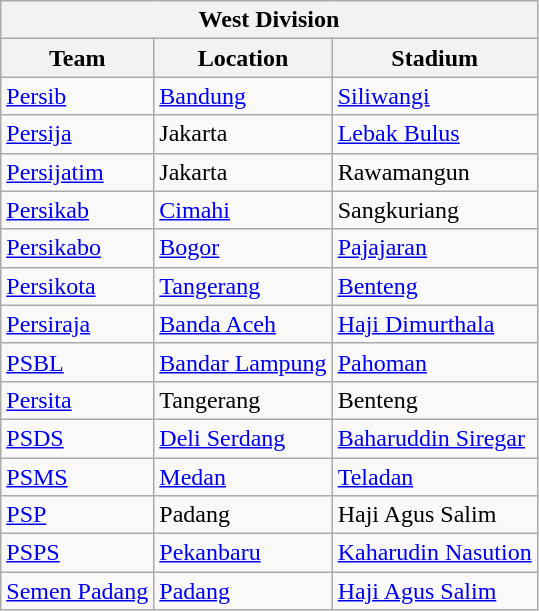<table class="wikitable" style="text-align: left;">
<tr>
<th colspan="3">West Division</th>
</tr>
<tr>
<th>Team</th>
<th>Location</th>
<th>Stadium</th>
</tr>
<tr>
<td><a href='#'>Persib</a></td>
<td><a href='#'>Bandung</a></td>
<td><a href='#'>Siliwangi</a></td>
</tr>
<tr>
<td><a href='#'>Persija</a></td>
<td>Jakarta </td>
<td><a href='#'>Lebak Bulus</a></td>
</tr>
<tr>
<td><a href='#'>Persijatim</a></td>
<td>Jakarta </td>
<td>Rawamangun</td>
</tr>
<tr>
<td><a href='#'>Persikab</a></td>
<td><a href='#'>Cimahi</a></td>
<td>Sangkuriang</td>
</tr>
<tr>
<td><a href='#'>Persikabo</a></td>
<td><a href='#'>Bogor</a></td>
<td><a href='#'>Pajajaran</a></td>
</tr>
<tr>
<td><a href='#'>Persikota</a></td>
<td><a href='#'>Tangerang</a></td>
<td><a href='#'>Benteng</a></td>
</tr>
<tr>
<td><a href='#'>Persiraja</a></td>
<td><a href='#'>Banda Aceh</a></td>
<td><a href='#'>Haji Dimurthala</a></td>
</tr>
<tr>
<td><a href='#'>PSBL</a></td>
<td><a href='#'>Bandar Lampung</a></td>
<td><a href='#'>Pahoman</a></td>
</tr>
<tr>
<td><a href='#'>Persita</a></td>
<td>Tangerang</td>
<td>Benteng</td>
</tr>
<tr>
<td><a href='#'>PSDS</a></td>
<td><a href='#'>Deli Serdang</a></td>
<td><a href='#'>Baharuddin Siregar</a></td>
</tr>
<tr>
<td><a href='#'>PSMS</a></td>
<td><a href='#'>Medan</a></td>
<td><a href='#'>Teladan</a></td>
</tr>
<tr>
<td><a href='#'>PSP</a></td>
<td>Padang</td>
<td>Haji Agus Salim</td>
</tr>
<tr>
<td><a href='#'>PSPS</a></td>
<td><a href='#'>Pekanbaru</a></td>
<td><a href='#'>Kaharudin Nasution</a></td>
</tr>
<tr>
<td><a href='#'>Semen Padang</a></td>
<td><a href='#'>Padang</a></td>
<td><a href='#'>Haji Agus Salim</a></td>
</tr>
</table>
